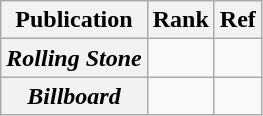<table class="wikitable sortable plainrowheaders">
<tr>
<th>Publication</th>
<th>Rank</th>
<th>Ref</th>
</tr>
<tr>
<th scope="row"><em>Rolling Stone</em></th>
<td></td>
<td></td>
</tr>
<tr>
<th scope="row"><em>Billboard</em></th>
<td></td>
<td></td>
</tr>
</table>
